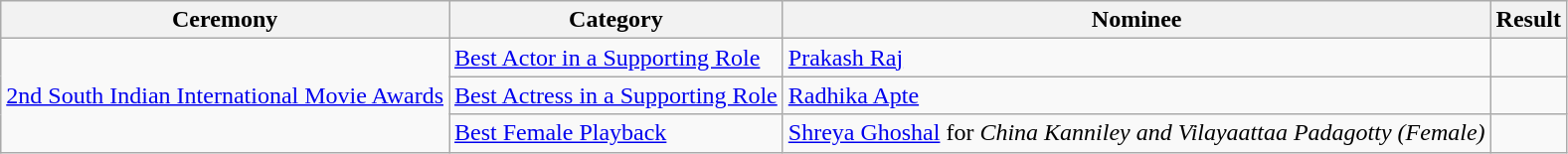<table class="wikitable">
<tr>
<th>Ceremony</th>
<th>Category</th>
<th>Nominee</th>
<th>Result</th>
</tr>
<tr>
<td rowspan="3"><a href='#'>2nd South Indian International Movie Awards</a></td>
<td><a href='#'>Best Actor in a Supporting Role</a></td>
<td><a href='#'>Prakash Raj</a></td>
<td></td>
</tr>
<tr>
<td><a href='#'>Best Actress in a Supporting Role</a></td>
<td><a href='#'>Radhika Apte</a></td>
<td></td>
</tr>
<tr>
<td><a href='#'>Best Female Playback</a></td>
<td><a href='#'>Shreya Ghoshal</a> for <em>China Kanniley and Vilayaattaa Padagotty (Female)</em></td>
<td></td>
</tr>
</table>
